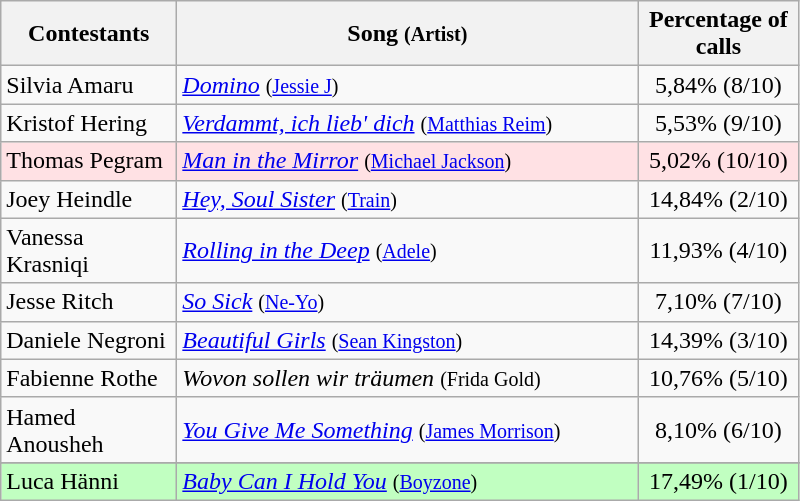<table class="wikitable">
<tr ">
<th style="width:110px;">Contestants</th>
<th style="width:300px;">Song <small>(Artist)</small></th>
<th style="width:100px;">Percentage of calls</th>
</tr>
<tr>
<td align="left">Silvia Amaru</td>
<td align="left"><em><a href='#'>Domino</a></em> <small>(<a href='#'>Jessie J</a>)</small></td>
<td style="text-align:center;">5,84% (8/10)</td>
</tr>
<tr>
<td align="left">Kristof Hering</td>
<td align="left"><em><a href='#'>Verdammt, ich lieb' dich</a></em> <small>(<a href='#'>Matthias Reim</a>)</small></td>
<td style="text-align:center;">5,53% (9/10)</td>
</tr>
<tr bgcolor="#FFE1E4">
<td align="left">Thomas Pegram</td>
<td align="left"><em><a href='#'>Man in the Mirror</a></em> <small>(<a href='#'>Michael Jackson</a>)</small></td>
<td style="text-align:center;">5,02% (10/10)</td>
</tr>
<tr>
<td align="left">Joey Heindle</td>
<td align="left"><em><a href='#'>Hey, Soul Sister</a></em> <small>(<a href='#'>Train</a>)</small></td>
<td style="text-align:center;">14,84% (2/10)</td>
</tr>
<tr>
<td align="left">Vanessa Krasniqi</td>
<td align="left"><em><a href='#'>Rolling in the Deep</a></em> <small>(<a href='#'>Adele</a>)</small></td>
<td style="text-align:center;">11,93% (4/10)</td>
</tr>
<tr>
<td align="left">Jesse Ritch</td>
<td align="left"><em><a href='#'>So Sick</a></em> <small>(<a href='#'>Ne-Yo</a>)</small></td>
<td style="text-align:center;">7,10% (7/10)</td>
</tr>
<tr>
<td align="left">Daniele Negroni</td>
<td align="left"><em><a href='#'>Beautiful Girls</a></em> <small>(<a href='#'>Sean Kingston</a>)</small></td>
<td style="text-align:center;">14,39% (3/10)</td>
</tr>
<tr>
<td align="left">Fabienne Rothe</td>
<td align="left"><em>Wovon sollen wir träumen</em> <small>(Frida Gold)</small></td>
<td style="text-align:center;">10,76% (5/10)</td>
</tr>
<tr>
<td align="left">Hamed Anousheh</td>
<td align="left"><em><a href='#'>You Give Me Something</a></em> <small>(<a href='#'>James Morrison</a>)</small></td>
<td style="text-align:center;">8,10% (6/10)</td>
</tr>
<tr>
</tr>
<tr style="background:#c1ffc1;">
<td align="left">Luca Hänni</td>
<td align="left"><em><a href='#'>Baby Can I Hold You</a></em> <small>(<a href='#'>Boyzone</a>)</small></td>
<td style="text-align:center;">17,49% (1/10)</td>
</tr>
</table>
